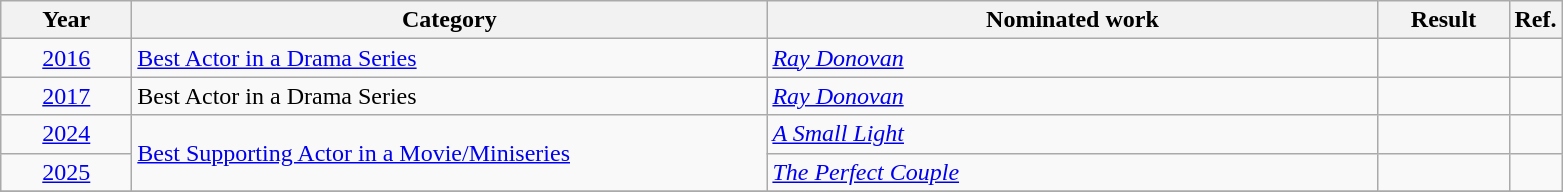<table class=wikitable>
<tr>
<th scope="col" style="width:5em;">Year</th>
<th scope="col" style="width:26em;">Category</th>
<th scope="col" style="width:25em;">Nominated work</th>
<th scope="col" style="width:5em;">Result</th>
<th>Ref.</th>
</tr>
<tr>
<td style="text-align:center;"><a href='#'>2016</a></td>
<td><a href='#'>Best Actor in a Drama Series</a></td>
<td><em><a href='#'>Ray Donovan</a></em></td>
<td></td>
<td style="text-align:center"></td>
</tr>
<tr>
<td style="text-align:center;"><a href='#'>2017</a></td>
<td>Best Actor in a Drama Series</td>
<td><em><a href='#'>Ray Donovan</a></em></td>
<td></td>
<td style="text-align:center"></td>
</tr>
<tr>
<td style="text-align:center;"><a href='#'>2024</a></td>
<td rowspan="2"><a href='#'>Best Supporting Actor in a Movie/Miniseries</a></td>
<td><em><a href='#'>A Small Light</a></em></td>
<td></td>
<td style="text-align:center"></td>
</tr>
<tr>
<td style="text-align:center;"><a href='#'>2025</a></td>
<td><em><a href='#'>The Perfect Couple</a></em></td>
<td></td>
<td style="text-align:center"></td>
</tr>
<tr>
</tr>
</table>
